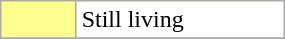<table width=15% class="wikitable">
<tr bgcolor="#ffFF90" align="left">
<td>     </td>
<td style="background: #FFFFFF">Still living</td>
</tr>
<tr>
</tr>
</table>
